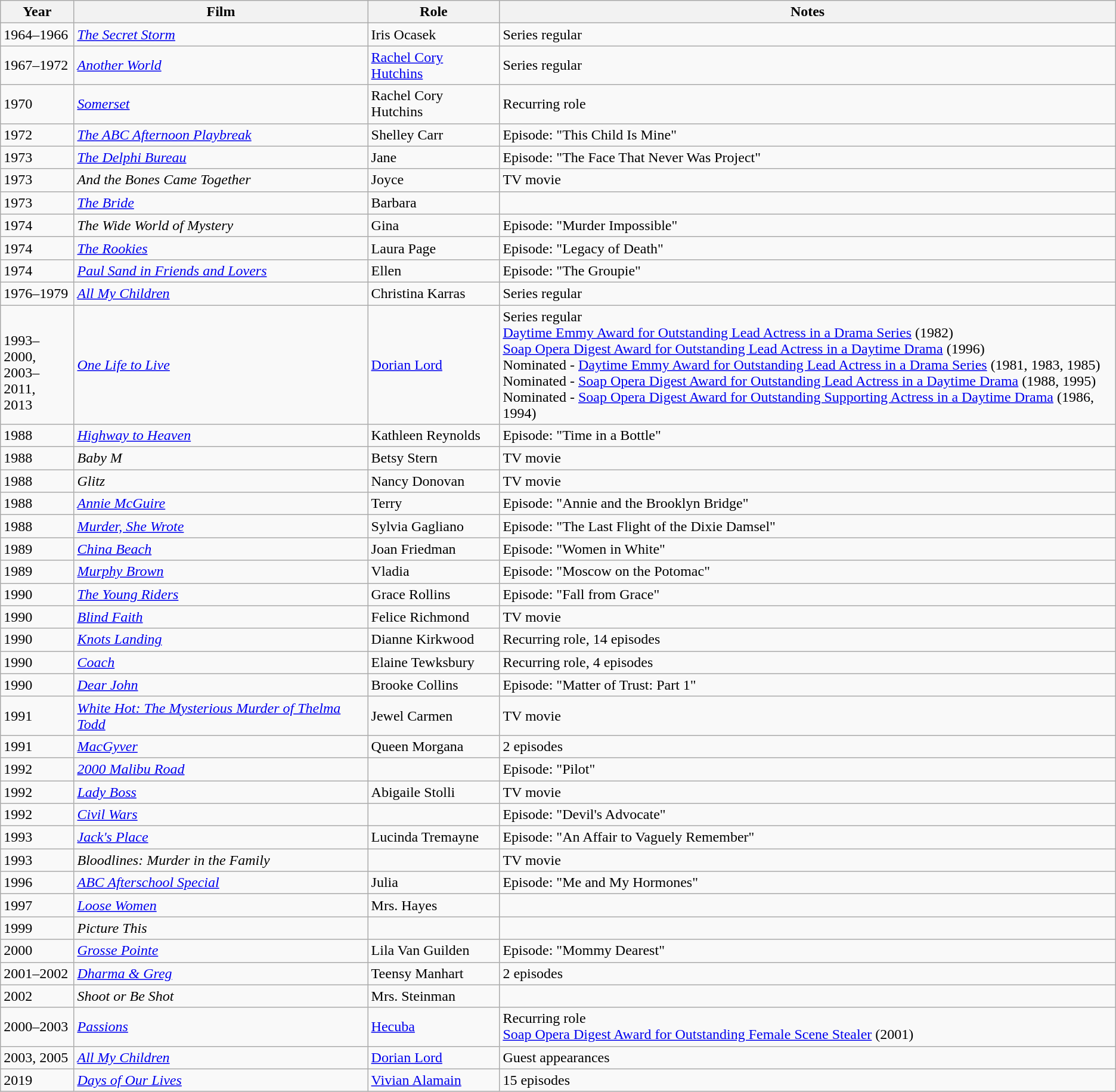<table class="wikitable sortable">
<tr>
<th>Year</th>
<th>Film</th>
<th>Role</th>
<th class="unsortable">Notes</th>
</tr>
<tr>
<td>1964–1966</td>
<td><em><a href='#'>The Secret Storm</a></em></td>
<td>Iris Ocasek</td>
<td>Series regular</td>
</tr>
<tr>
<td>1967–1972</td>
<td><em><a href='#'>Another World</a></em></td>
<td><a href='#'>Rachel Cory Hutchins</a></td>
<td>Series regular</td>
</tr>
<tr>
<td>1970</td>
<td><em><a href='#'>Somerset</a></em></td>
<td>Rachel Cory Hutchins</td>
<td>Recurring role</td>
</tr>
<tr>
<td>1972</td>
<td><em><a href='#'>The ABC Afternoon Playbreak</a></em></td>
<td>Shelley Carr</td>
<td>Episode: "This Child Is Mine"</td>
</tr>
<tr>
<td>1973</td>
<td><em><a href='#'>The Delphi Bureau</a></em></td>
<td>Jane</td>
<td>Episode: "The Face That Never Was Project"</td>
</tr>
<tr>
<td>1973</td>
<td><em>And the Bones Came Together</em></td>
<td>Joyce</td>
<td>TV movie</td>
</tr>
<tr>
<td>1973</td>
<td><em><a href='#'>The Bride</a></em></td>
<td>Barbara</td>
<td></td>
</tr>
<tr>
<td>1974</td>
<td><em>The Wide World of Mystery</em></td>
<td>Gina</td>
<td>Episode: "Murder Impossible"</td>
</tr>
<tr>
<td>1974</td>
<td><em><a href='#'>The Rookies</a></em></td>
<td>Laura Page</td>
<td>Episode: "Legacy of Death"</td>
</tr>
<tr>
<td>1974</td>
<td><em><a href='#'>Paul Sand in Friends and Lovers</a></em></td>
<td>Ellen</td>
<td>Episode: "The Groupie"</td>
</tr>
<tr>
<td>1976–1979</td>
<td><em><a href='#'>All My Children</a></em></td>
<td>Christina Karras</td>
<td>Series regular</td>
</tr>
<tr>
<td><br>1993–2000,<br>2003–2011,<br>2013</td>
<td><em><a href='#'>One Life to Live</a></em></td>
<td><a href='#'>Dorian Lord</a></td>
<td>Series regular<br><a href='#'>Daytime Emmy Award for Outstanding Lead Actress in a Drama Series</a> (1982)<br><a href='#'>Soap Opera Digest Award for Outstanding Lead Actress in a Daytime Drama</a> (1996)<br>Nominated - <a href='#'>Daytime Emmy Award for Outstanding Lead Actress in a Drama Series</a> (1981, 1983, 1985)<br>Nominated - <a href='#'>Soap Opera Digest Award for Outstanding Lead Actress in a Daytime Drama</a> (1988, 1995)<br>Nominated - <a href='#'>Soap Opera Digest Award for Outstanding Supporting Actress in a Daytime Drama</a> (1986, 1994)</td>
</tr>
<tr>
<td>1988</td>
<td><em><a href='#'>Highway to Heaven</a></em></td>
<td>Kathleen Reynolds</td>
<td>Episode: "Time in a Bottle"</td>
</tr>
<tr>
<td>1988</td>
<td><em>Baby M</em></td>
<td>Betsy Stern</td>
<td>TV movie</td>
</tr>
<tr>
<td>1988</td>
<td><em>Glitz</em></td>
<td>Nancy Donovan</td>
<td>TV movie</td>
</tr>
<tr>
<td>1988</td>
<td><em><a href='#'>Annie McGuire</a></em></td>
<td>Terry</td>
<td>Episode: "Annie and the Brooklyn Bridge"</td>
</tr>
<tr>
<td>1988</td>
<td><em><a href='#'>Murder, She Wrote</a></em></td>
<td>Sylvia Gagliano</td>
<td>Episode: "The Last Flight of the Dixie Damsel"</td>
</tr>
<tr>
<td>1989</td>
<td><em><a href='#'>China Beach</a></em></td>
<td>Joan Friedman</td>
<td>Episode: "Women in White"</td>
</tr>
<tr>
<td>1989</td>
<td><em><a href='#'>Murphy Brown</a></em></td>
<td>Vladia</td>
<td>Episode: "Moscow on the Potomac"</td>
</tr>
<tr>
<td>1990</td>
<td><em><a href='#'>The Young Riders</a></em></td>
<td>Grace Rollins</td>
<td>Episode: "Fall from Grace"</td>
</tr>
<tr>
<td>1990</td>
<td><em><a href='#'>Blind Faith</a></em></td>
<td>Felice Richmond</td>
<td>TV movie</td>
</tr>
<tr>
<td>1990</td>
<td><em><a href='#'>Knots Landing</a></em></td>
<td>Dianne Kirkwood</td>
<td>Recurring role, 14 episodes</td>
</tr>
<tr>
<td>1990</td>
<td><em><a href='#'>Coach</a></em></td>
<td>Elaine Tewksbury</td>
<td>Recurring role, 4 episodes</td>
</tr>
<tr>
<td>1990</td>
<td><em><a href='#'>Dear John</a></em></td>
<td>Brooke Collins</td>
<td>Episode: "Matter of Trust: Part 1"</td>
</tr>
<tr>
<td>1991</td>
<td><em><a href='#'>White Hot: The Mysterious Murder of Thelma Todd</a></em></td>
<td>Jewel Carmen</td>
<td>TV movie</td>
</tr>
<tr>
<td>1991</td>
<td><em><a href='#'>MacGyver</a></em></td>
<td>Queen Morgana</td>
<td>2 episodes</td>
</tr>
<tr>
<td>1992</td>
<td><em><a href='#'>2000 Malibu Road</a></em></td>
<td></td>
<td>Episode: "Pilot"</td>
</tr>
<tr>
<td>1992</td>
<td><em><a href='#'>Lady Boss</a></em></td>
<td>Abigaile Stolli</td>
<td>TV movie</td>
</tr>
<tr>
<td>1992</td>
<td><em><a href='#'>Civil Wars</a></em></td>
<td></td>
<td>Episode: "Devil's Advocate"</td>
</tr>
<tr>
<td>1993</td>
<td><em><a href='#'>Jack's Place</a></em></td>
<td>Lucinda Tremayne</td>
<td>Episode: "An Affair to Vaguely Remember"</td>
</tr>
<tr>
<td>1993</td>
<td><em>Bloodlines: Murder in the Family</em></td>
<td></td>
<td>TV movie</td>
</tr>
<tr>
<td>1996</td>
<td><em><a href='#'>ABC Afterschool Special</a></em></td>
<td>Julia</td>
<td>Episode: "Me and My Hormones"</td>
</tr>
<tr>
<td>1997</td>
<td><em><a href='#'>Loose Women</a></em></td>
<td>Mrs. Hayes</td>
<td></td>
</tr>
<tr>
<td>1999</td>
<td><em>Picture This</em></td>
<td></td>
<td></td>
</tr>
<tr>
<td>2000</td>
<td><em><a href='#'>Grosse Pointe</a></em></td>
<td>Lila Van Guilden</td>
<td>Episode: "Mommy Dearest"</td>
</tr>
<tr>
<td>2001–2002</td>
<td><em><a href='#'>Dharma & Greg</a></em></td>
<td>Teensy Manhart</td>
<td>2 episodes</td>
</tr>
<tr>
<td>2002</td>
<td><em>Shoot or Be Shot</em></td>
<td>Mrs. Steinman</td>
<td></td>
</tr>
<tr>
<td>2000–2003</td>
<td><em><a href='#'>Passions</a></em></td>
<td><a href='#'>Hecuba</a></td>
<td>Recurring role<br><a href='#'>Soap Opera Digest Award for Outstanding Female Scene Stealer</a> (2001)</td>
</tr>
<tr>
<td>2003, 2005</td>
<td><em><a href='#'>All My Children</a></em></td>
<td><a href='#'>Dorian Lord</a></td>
<td>Guest appearances</td>
</tr>
<tr>
<td>2019</td>
<td><em><a href='#'>Days of Our Lives</a></em></td>
<td><a href='#'>Vivian Alamain</a></td>
<td>15 episodes</td>
</tr>
</table>
